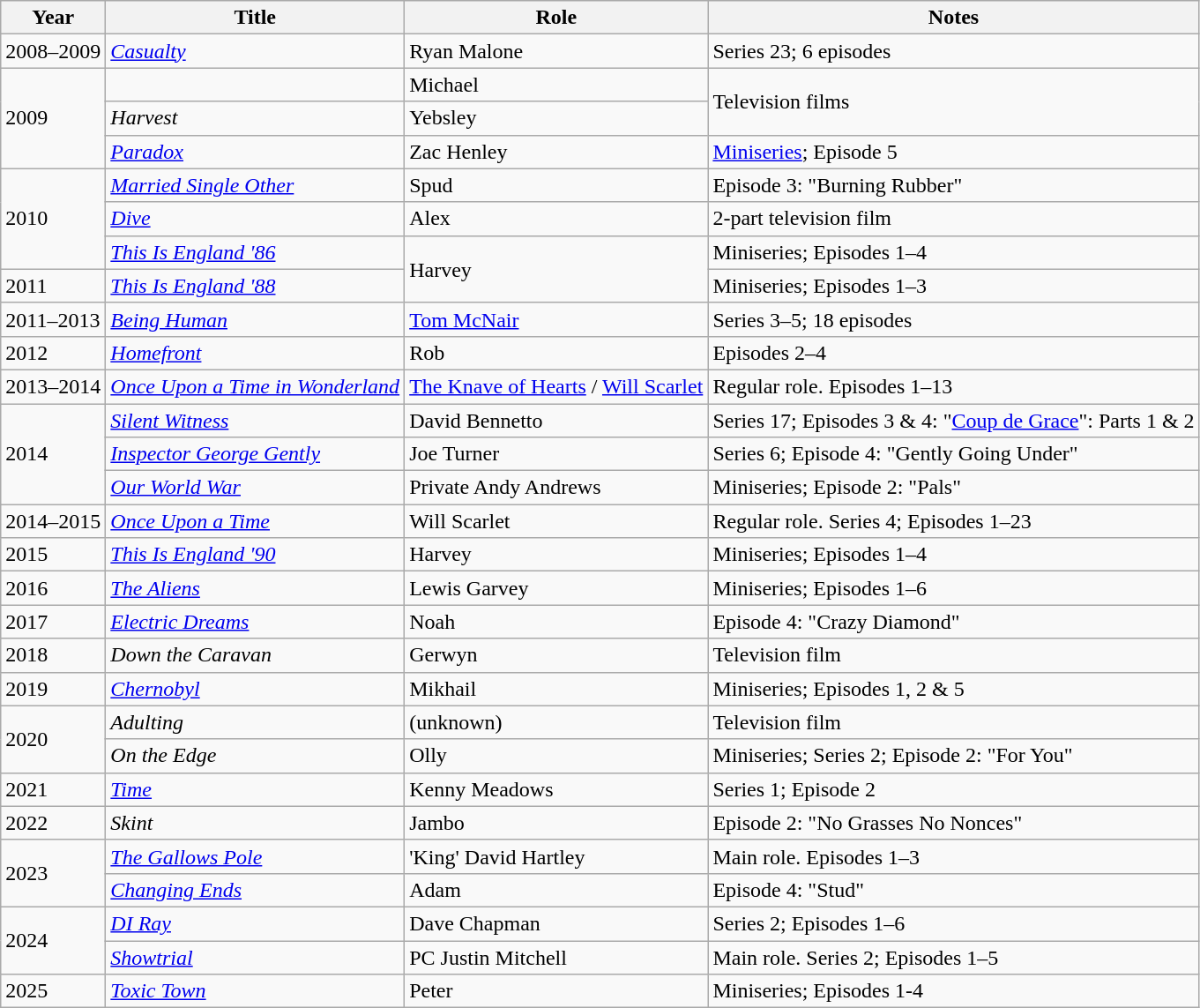<table class="wikitable sortable">
<tr>
<th>Year</th>
<th>Title</th>
<th>Role</th>
<th class = "unsortable">Notes</th>
</tr>
<tr>
<td>2008–2009</td>
<td><em><a href='#'>Casualty</a></em></td>
<td>Ryan Malone</td>
<td>Series 23; 6 episodes</td>
</tr>
<tr>
<td rowspan="3">2009</td>
<td><em></em></td>
<td>Michael</td>
<td rowspan="2">Television films</td>
</tr>
<tr>
<td><em>Harvest</em></td>
<td>Yebsley</td>
</tr>
<tr>
<td><em><a href='#'>Paradox</a></em></td>
<td>Zac Henley</td>
<td><a href='#'>Miniseries</a>; Episode 5</td>
</tr>
<tr>
<td rowspan="3">2010</td>
<td><em><a href='#'>Married Single Other</a></em></td>
<td>Spud</td>
<td>Episode 3: "Burning Rubber"</td>
</tr>
<tr>
<td><em><a href='#'>Dive</a></em></td>
<td>Alex</td>
<td>2-part television film</td>
</tr>
<tr>
<td><em><a href='#'>This Is England '86</a></em></td>
<td rowspan="2">Harvey</td>
<td>Miniseries; Episodes 1–4</td>
</tr>
<tr>
<td>2011</td>
<td><em><a href='#'>This Is England '88</a></em></td>
<td>Miniseries; Episodes 1–3</td>
</tr>
<tr>
<td>2011–2013</td>
<td><em><a href='#'>Being Human</a></em></td>
<td><a href='#'>Tom McNair</a></td>
<td>Series 3–5; 18 episodes</td>
</tr>
<tr>
<td>2012</td>
<td><em><a href='#'>Homefront</a></em></td>
<td>Rob</td>
<td>Episodes 2–4</td>
</tr>
<tr>
<td>2013–2014</td>
<td><em><a href='#'>Once Upon a Time in Wonderland</a></em></td>
<td><a href='#'>The Knave of Hearts</a> / <a href='#'>Will Scarlet</a></td>
<td>Regular role. Episodes 1–13</td>
</tr>
<tr>
<td rowspan="3">2014</td>
<td><em><a href='#'>Silent Witness</a></em></td>
<td>David Bennetto</td>
<td>Series 17; Episodes 3 & 4: "<a href='#'>Coup de Grace</a>": Parts 1 & 2</td>
</tr>
<tr>
<td><em><a href='#'>Inspector George Gently</a></em></td>
<td>Joe Turner</td>
<td>Series 6; Episode 4: "Gently Going Under"</td>
</tr>
<tr>
<td><em><a href='#'>Our World War</a></em></td>
<td>Private Andy Andrews</td>
<td>Miniseries; Episode 2: "Pals"</td>
</tr>
<tr>
<td>2014–2015</td>
<td><em><a href='#'>Once Upon a Time</a></em></td>
<td>Will Scarlet</td>
<td>Regular role. Series 4; Episodes 1–23</td>
</tr>
<tr>
<td>2015</td>
<td><em><a href='#'>This Is England '90</a></em></td>
<td>Harvey</td>
<td>Miniseries; Episodes 1–4</td>
</tr>
<tr>
<td>2016</td>
<td><em><a href='#'>The Aliens</a></em> </td>
<td>Lewis Garvey</td>
<td>Miniseries; Episodes 1–6</td>
</tr>
<tr>
<td>2017</td>
<td><em><a href='#'>Electric Dreams</a></em></td>
<td>Noah</td>
<td>Episode 4: "Crazy Diamond"</td>
</tr>
<tr>
<td>2018</td>
<td><em>Down the Caravan</em></td>
<td>Gerwyn</td>
<td>Television film</td>
</tr>
<tr>
<td>2019</td>
<td><a href='#'><em>Chernobyl</em></a></td>
<td>Mikhail</td>
<td>Miniseries; Episodes 1, 2 & 5</td>
</tr>
<tr>
<td rowspan="2">2020</td>
<td><em>Adulting</em></td>
<td>(unknown)</td>
<td>Television film</td>
</tr>
<tr>
<td><em>On the Edge</em></td>
<td>Olly</td>
<td>Miniseries; Series 2; Episode 2: "For You"</td>
</tr>
<tr>
<td>2021</td>
<td><em><a href='#'>Time</a></em></td>
<td>Kenny Meadows</td>
<td>Series 1; Episode 2</td>
</tr>
<tr>
<td>2022</td>
<td><em>Skint</em></td>
<td>Jambo</td>
<td>Episode 2: "No Grasses No Nonces"</td>
</tr>
<tr>
<td rowspan="2">2023</td>
<td><em><a href='#'>The Gallows Pole</a></em></td>
<td>'King' David Hartley</td>
<td>Main role. Episodes 1–3</td>
</tr>
<tr>
<td><em><a href='#'>Changing Ends</a></em></td>
<td>Adam</td>
<td>Episode 4: "Stud"</td>
</tr>
<tr>
<td rowspan="2">2024</td>
<td><em><a href='#'>DI Ray</a></em></td>
<td>Dave Chapman</td>
<td>Series 2; Episodes 1–6</td>
</tr>
<tr>
<td><em><a href='#'>Showtrial</a></em></td>
<td>PC Justin Mitchell</td>
<td>Main role. Series 2; Episodes 1–5</td>
</tr>
<tr>
<td>2025</td>
<td><em><a href='#'>Toxic Town</a></em></td>
<td>Peter</td>
<td>Miniseries; Episodes 1-4</td>
</tr>
</table>
